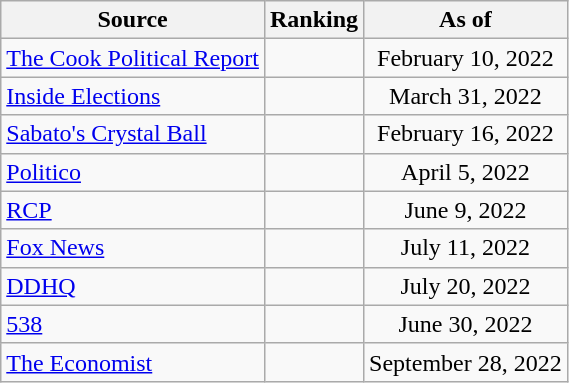<table class="wikitable" style="text-align:center">
<tr>
<th>Source</th>
<th>Ranking</th>
<th>As of</th>
</tr>
<tr>
<td align=left><a href='#'>The Cook Political Report</a></td>
<td></td>
<td>February 10, 2022</td>
</tr>
<tr>
<td align=left><a href='#'>Inside Elections</a></td>
<td></td>
<td>March 31, 2022</td>
</tr>
<tr>
<td align=left><a href='#'>Sabato's Crystal Ball</a></td>
<td></td>
<td>February 16, 2022</td>
</tr>
<tr>
<td align="left"><a href='#'>Politico</a></td>
<td></td>
<td>April 5, 2022</td>
</tr>
<tr>
<td align="left"><a href='#'>RCP</a></td>
<td></td>
<td>June 9, 2022</td>
</tr>
<tr>
<td align=left><a href='#'>Fox News</a></td>
<td></td>
<td>July 11, 2022</td>
</tr>
<tr>
<td align="left"><a href='#'>DDHQ</a></td>
<td></td>
<td>July 20, 2022</td>
</tr>
<tr>
<td align="left"><a href='#'>538</a></td>
<td></td>
<td>June 30, 2022</td>
</tr>
<tr>
<td align="left"><a href='#'>The Economist</a></td>
<td></td>
<td>September 28, 2022</td>
</tr>
</table>
